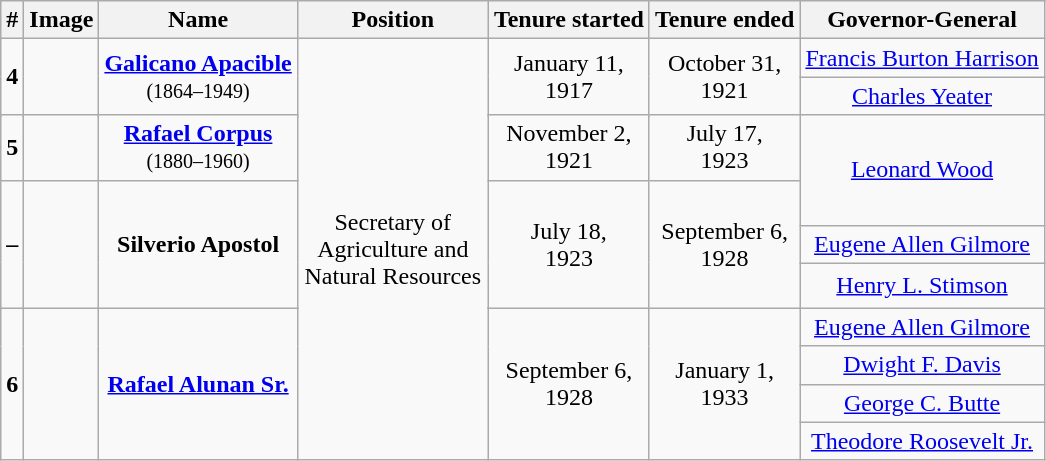<table class="wikitable" style="text-align:center; border:1px #aaf solid;">
<tr>
<th>#</th>
<th>Image</th>
<th>Name</th>
<th width=120px>Position</th>
<th>Tenure started</th>
<th>Tenure ended</th>
<th>Governor-General</th>
</tr>
<tr>
<td rowspan="3"><strong>4</strong></td>
<td rowspan="3"></td>
<td rowspan="3"><strong><a href='#'>Galicano Apacible</a></strong><br><small>(1864–1949)</small><br></td>
<td rowspan="12">Secretary of Agriculture and Natural Resources</td>
<td rowspan="3">January 11,<br>1917</td>
<td rowspan="3">October 31,<br>1921</td>
<td><a href='#'>Francis Burton Harrison</a></td>
</tr>
<tr>
<td><a href='#'>Charles Yeater</a></td>
</tr>
<tr>
<td rowspan="3"><a href='#'>Leonard Wood</a></td>
</tr>
<tr>
<td><strong>5</strong></td>
<td></td>
<td><strong><a href='#'>Rafael Corpus</a></strong><br><small>(1880–1960)</small><br></td>
<td>November 2,<br>1921</td>
<td>July 17,<br>1923</td>
</tr>
<tr style="height:30px;">
<td rowspan="3"><strong>–</strong></td>
<td rowspan="3"></td>
<td rowspan="3"><strong>Silverio Apostol</strong><br></td>
<td rowspan="3">July 18,<br>1923</td>
<td rowspan="3">September 6,<br>1928</td>
</tr>
<tr>
<td><a href='#'>Eugene Allen Gilmore</a></td>
</tr>
<tr style="height:30px;">
<td rowspan="2"><a href='#'>Henry L. Stimson</a></td>
</tr>
<tr>
<td rowspan="5"><strong>6</strong></td>
<td rowspan="5"></td>
<td rowspan="5"><strong><a href='#'>Rafael Alunan Sr.</a></strong><br></td>
<td rowspan="5">September 6,<br>1928</td>
<td rowspan="5">January 1,<br>1933</td>
</tr>
<tr>
<td><a href='#'>Eugene Allen Gilmore</a></td>
</tr>
<tr>
<td><a href='#'>Dwight F. Davis</a></td>
</tr>
<tr>
<td><a href='#'>George C. Butte</a></td>
</tr>
<tr>
<td><a href='#'>Theodore Roosevelt Jr.</a></td>
</tr>
</table>
